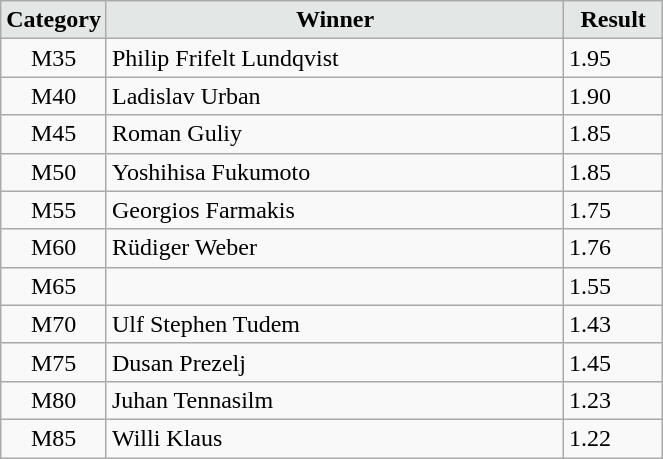<table class="wikitable" width=35%>
<tr>
<td width=15% align="center" bgcolor=#E3E7E6><strong>Category</strong></td>
<td align="center" bgcolor=#E3E7E6> <strong>Winner</strong></td>
<td width=15% align="center" bgcolor=#E3E7E6><strong>Result</strong></td>
</tr>
<tr>
<td align="center">M35</td>
<td> Philip Frifelt Lundqvist</td>
<td>1.95</td>
</tr>
<tr>
<td align="center">M40</td>
<td> Ladislav Urban</td>
<td>1.90</td>
</tr>
<tr>
<td align="center">M45</td>
<td> Roman Guliy</td>
<td>1.85</td>
</tr>
<tr>
<td align="center">M50</td>
<td> Yoshihisa Fukumoto</td>
<td>1.85</td>
</tr>
<tr>
<td align="center">M55</td>
<td> Georgios Farmakis</td>
<td>1.75</td>
</tr>
<tr>
<td align="center">M60</td>
<td> Rüdiger Weber</td>
<td>1.76</td>
</tr>
<tr>
<td align="center">M65</td>
<td> </td>
<td>1.55</td>
</tr>
<tr>
<td align="center">M70</td>
<td> Ulf Stephen Tudem</td>
<td>1.43</td>
</tr>
<tr>
<td align="center">M75</td>
<td> Dusan Prezelj</td>
<td>1.45</td>
</tr>
<tr>
<td align="center">M80</td>
<td> Juhan Tennasilm</td>
<td>1.23</td>
</tr>
<tr>
<td align="center">M85</td>
<td> Willi Klaus</td>
<td>1.22</td>
</tr>
</table>
